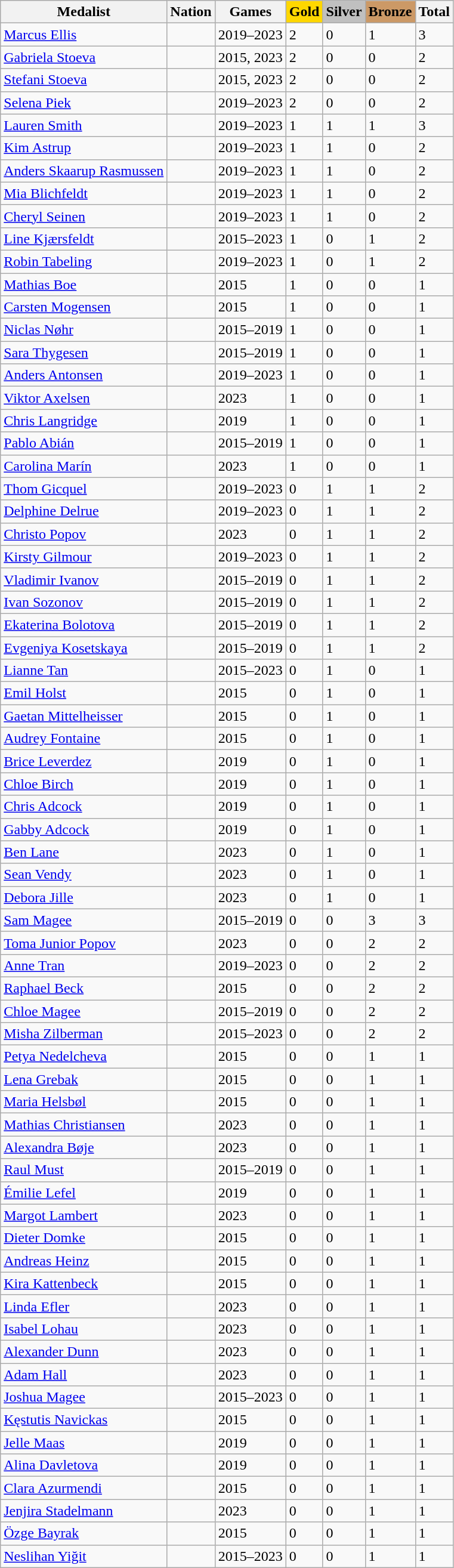<table class="wikitable sortable">
<tr>
<th>Medalist</th>
<th>Nation</th>
<th>Games</th>
<th style="background-color: gold">Gold</th>
<th style="background-color: silver">Silver</th>
<th style="background-color: #cc9966">Bronze</th>
<th>Total</th>
</tr>
<tr>
<td><a href='#'>Marcus Ellis</a></td>
<td></td>
<td>2019–2023</td>
<td>2</td>
<td>0</td>
<td>1</td>
<td>3</td>
</tr>
<tr>
<td><a href='#'>Gabriela Stoeva</a></td>
<td></td>
<td>2015, 2023</td>
<td>2</td>
<td>0</td>
<td>0</td>
<td>2</td>
</tr>
<tr>
<td><a href='#'>Stefani Stoeva</a></td>
<td></td>
<td>2015, 2023</td>
<td>2</td>
<td>0</td>
<td>0</td>
<td>2</td>
</tr>
<tr>
<td><a href='#'>Selena Piek</a></td>
<td></td>
<td>2019–2023</td>
<td>2</td>
<td>0</td>
<td>0</td>
<td>2</td>
</tr>
<tr>
<td><a href='#'>Lauren Smith</a></td>
<td></td>
<td>2019–2023</td>
<td>1</td>
<td>1</td>
<td>1</td>
<td>3</td>
</tr>
<tr>
<td><a href='#'>Kim Astrup</a></td>
<td></td>
<td>2019–2023</td>
<td>1</td>
<td>1</td>
<td>0</td>
<td>2</td>
</tr>
<tr>
<td><a href='#'>Anders Skaarup Rasmussen</a></td>
<td></td>
<td>2019–2023</td>
<td>1</td>
<td>1</td>
<td>0</td>
<td>2</td>
</tr>
<tr>
<td><a href='#'>Mia Blichfeldt</a></td>
<td></td>
<td>2019–2023</td>
<td>1</td>
<td>1</td>
<td>0</td>
<td>2</td>
</tr>
<tr>
<td><a href='#'>Cheryl Seinen</a></td>
<td></td>
<td>2019–2023</td>
<td>1</td>
<td>1</td>
<td>0</td>
<td>2</td>
</tr>
<tr>
<td><a href='#'>Line Kjærsfeldt</a></td>
<td></td>
<td>2015–2023</td>
<td>1</td>
<td>0</td>
<td>1</td>
<td>2</td>
</tr>
<tr>
<td><a href='#'>Robin Tabeling</a></td>
<td></td>
<td>2019–2023</td>
<td>1</td>
<td>0</td>
<td>1</td>
<td>2</td>
</tr>
<tr>
<td><a href='#'>Mathias Boe</a></td>
<td></td>
<td>2015</td>
<td>1</td>
<td>0</td>
<td>0</td>
<td>1</td>
</tr>
<tr>
<td><a href='#'>Carsten Mogensen</a></td>
<td></td>
<td>2015</td>
<td>1</td>
<td>0</td>
<td>0</td>
<td>1</td>
</tr>
<tr>
<td><a href='#'>Niclas Nøhr</a></td>
<td></td>
<td>2015–2019</td>
<td>1</td>
<td>0</td>
<td>0</td>
<td>1</td>
</tr>
<tr>
<td><a href='#'>Sara Thygesen</a></td>
<td></td>
<td>2015–2019</td>
<td>1</td>
<td>0</td>
<td>0</td>
<td>1</td>
</tr>
<tr>
<td><a href='#'>Anders Antonsen</a></td>
<td></td>
<td>2019–2023</td>
<td>1</td>
<td>0</td>
<td>0</td>
<td>1</td>
</tr>
<tr>
<td><a href='#'>Viktor Axelsen</a></td>
<td></td>
<td>2023</td>
<td>1</td>
<td>0</td>
<td>0</td>
<td>1</td>
</tr>
<tr>
<td><a href='#'>Chris Langridge</a></td>
<td></td>
<td>2019</td>
<td>1</td>
<td>0</td>
<td>0</td>
<td>1</td>
</tr>
<tr>
<td><a href='#'>Pablo Abián</a></td>
<td></td>
<td>2015–2019</td>
<td>1</td>
<td>0</td>
<td>0</td>
<td>1</td>
</tr>
<tr>
<td><a href='#'>Carolina Marín</a></td>
<td></td>
<td>2023</td>
<td>1</td>
<td>0</td>
<td>0</td>
<td>1</td>
</tr>
<tr>
<td><a href='#'>Thom Gicquel</a></td>
<td></td>
<td>2019–2023</td>
<td>0</td>
<td>1</td>
<td>1</td>
<td>2</td>
</tr>
<tr>
<td><a href='#'>Delphine Delrue</a></td>
<td></td>
<td>2019–2023</td>
<td>0</td>
<td>1</td>
<td>1</td>
<td>2</td>
</tr>
<tr>
<td><a href='#'>Christo Popov</a></td>
<td></td>
<td>2023</td>
<td>0</td>
<td>1</td>
<td>1</td>
<td>2</td>
</tr>
<tr>
<td><a href='#'>Kirsty Gilmour</a></td>
<td></td>
<td>2019–2023</td>
<td>0</td>
<td>1</td>
<td>1</td>
<td>2</td>
</tr>
<tr>
<td><a href='#'>Vladimir Ivanov</a></td>
<td></td>
<td>2015–2019</td>
<td>0</td>
<td>1</td>
<td>1</td>
<td>2</td>
</tr>
<tr>
<td><a href='#'>Ivan Sozonov</a></td>
<td></td>
<td>2015–2019</td>
<td>0</td>
<td>1</td>
<td>1</td>
<td>2</td>
</tr>
<tr>
<td><a href='#'>Ekaterina Bolotova</a></td>
<td></td>
<td>2015–2019</td>
<td>0</td>
<td>1</td>
<td>1</td>
<td>2</td>
</tr>
<tr>
<td><a href='#'>Evgeniya Kosetskaya</a></td>
<td></td>
<td>2015–2019</td>
<td>0</td>
<td>1</td>
<td>1</td>
<td>2</td>
</tr>
<tr>
<td><a href='#'>Lianne Tan</a></td>
<td></td>
<td>2015–2023</td>
<td>0</td>
<td>1</td>
<td>0</td>
<td>1</td>
</tr>
<tr>
<td><a href='#'>Emil Holst</a></td>
<td></td>
<td>2015</td>
<td>0</td>
<td>1</td>
<td>0</td>
<td>1</td>
</tr>
<tr>
<td><a href='#'>Gaetan Mittelheisser</a></td>
<td></td>
<td>2015</td>
<td>0</td>
<td>1</td>
<td>0</td>
<td>1</td>
</tr>
<tr>
<td><a href='#'>Audrey Fontaine</a></td>
<td></td>
<td>2015</td>
<td>0</td>
<td>1</td>
<td>0</td>
<td>1</td>
</tr>
<tr>
<td><a href='#'>Brice Leverdez</a></td>
<td></td>
<td>2019</td>
<td>0</td>
<td>1</td>
<td>0</td>
<td>1</td>
</tr>
<tr>
<td><a href='#'>Chloe Birch</a></td>
<td></td>
<td>2019</td>
<td>0</td>
<td>1</td>
<td>0</td>
<td>1</td>
</tr>
<tr>
<td><a href='#'>Chris Adcock</a></td>
<td></td>
<td>2019</td>
<td>0</td>
<td>1</td>
<td>0</td>
<td>1</td>
</tr>
<tr>
<td><a href='#'>Gabby Adcock</a></td>
<td></td>
<td>2019</td>
<td>0</td>
<td>1</td>
<td>0</td>
<td>1</td>
</tr>
<tr>
<td><a href='#'>Ben Lane</a></td>
<td></td>
<td>2023</td>
<td>0</td>
<td>1</td>
<td>0</td>
<td>1</td>
</tr>
<tr>
<td><a href='#'>Sean Vendy</a></td>
<td></td>
<td>2023</td>
<td>0</td>
<td>1</td>
<td>0</td>
<td>1</td>
</tr>
<tr>
<td><a href='#'>Debora Jille</a></td>
<td></td>
<td>2023</td>
<td>0</td>
<td>1</td>
<td>0</td>
<td>1</td>
</tr>
<tr>
<td><a href='#'>Sam Magee</a></td>
<td></td>
<td>2015–2019</td>
<td>0</td>
<td>0</td>
<td>3</td>
<td>3</td>
</tr>
<tr>
<td><a href='#'>Toma Junior Popov</a></td>
<td></td>
<td>2023</td>
<td>0</td>
<td>0</td>
<td>2</td>
<td>2</td>
</tr>
<tr>
<td><a href='#'>Anne Tran</a></td>
<td></td>
<td>2019–2023</td>
<td>0</td>
<td>0</td>
<td>2</td>
<td>2</td>
</tr>
<tr>
<td><a href='#'>Raphael Beck</a></td>
<td></td>
<td>2015</td>
<td>0</td>
<td>0</td>
<td>2</td>
<td>2</td>
</tr>
<tr>
<td><a href='#'>Chloe Magee</a></td>
<td></td>
<td>2015–2019</td>
<td>0</td>
<td>0</td>
<td>2</td>
<td>2</td>
</tr>
<tr>
<td><a href='#'>Misha Zilberman</a></td>
<td></td>
<td>2015–2023</td>
<td>0</td>
<td>0</td>
<td>2</td>
<td>2</td>
</tr>
<tr>
<td><a href='#'>Petya Nedelcheva</a></td>
<td></td>
<td>2015</td>
<td>0</td>
<td>0</td>
<td>1</td>
<td>1</td>
</tr>
<tr>
<td><a href='#'>Lena Grebak</a></td>
<td></td>
<td>2015</td>
<td>0</td>
<td>0</td>
<td>1</td>
<td>1</td>
</tr>
<tr>
<td><a href='#'>Maria Helsbøl</a></td>
<td></td>
<td>2015</td>
<td>0</td>
<td>0</td>
<td>1</td>
<td>1</td>
</tr>
<tr>
<td><a href='#'>Mathias Christiansen</a></td>
<td></td>
<td>2023</td>
<td>0</td>
<td>0</td>
<td>1</td>
<td>1</td>
</tr>
<tr>
<td><a href='#'>Alexandra Bøje</a></td>
<td></td>
<td>2023</td>
<td>0</td>
<td>0</td>
<td>1</td>
<td>1</td>
</tr>
<tr>
<td><a href='#'>Raul Must</a></td>
<td></td>
<td>2015–2019</td>
<td>0</td>
<td>0</td>
<td>1</td>
<td>1</td>
</tr>
<tr>
<td><a href='#'>Émilie Lefel</a></td>
<td></td>
<td>2019</td>
<td>0</td>
<td>0</td>
<td>1</td>
<td>1</td>
</tr>
<tr>
<td><a href='#'>Margot Lambert</a></td>
<td></td>
<td>2023</td>
<td>0</td>
<td>0</td>
<td>1</td>
<td>1</td>
</tr>
<tr>
<td><a href='#'>Dieter Domke</a></td>
<td></td>
<td>2015</td>
<td>0</td>
<td>0</td>
<td>1</td>
<td>1</td>
</tr>
<tr>
<td><a href='#'>Andreas Heinz</a></td>
<td></td>
<td>2015</td>
<td>0</td>
<td>0</td>
<td>1</td>
<td>1</td>
</tr>
<tr>
<td><a href='#'>Kira Kattenbeck</a></td>
<td></td>
<td>2015</td>
<td>0</td>
<td>0</td>
<td>1</td>
<td>1</td>
</tr>
<tr>
<td><a href='#'>Linda Efler</a></td>
<td></td>
<td>2023</td>
<td>0</td>
<td>0</td>
<td>1</td>
<td>1</td>
</tr>
<tr>
<td><a href='#'>Isabel Lohau</a></td>
<td></td>
<td>2023</td>
<td>0</td>
<td>0</td>
<td>1</td>
<td>1</td>
</tr>
<tr>
<td><a href='#'>Alexander Dunn</a></td>
<td></td>
<td>2023</td>
<td>0</td>
<td>0</td>
<td>1</td>
<td>1</td>
</tr>
<tr>
<td><a href='#'>Adam Hall</a></td>
<td></td>
<td>2023</td>
<td>0</td>
<td>0</td>
<td>1</td>
<td>1</td>
</tr>
<tr>
<td><a href='#'>Joshua Magee</a></td>
<td></td>
<td>2015–2023</td>
<td>0</td>
<td>0</td>
<td>1</td>
<td>1</td>
</tr>
<tr>
<td><a href='#'>Kęstutis Navickas</a></td>
<td></td>
<td>2015</td>
<td>0</td>
<td>0</td>
<td>1</td>
<td>1</td>
</tr>
<tr>
<td><a href='#'>Jelle Maas</a></td>
<td></td>
<td>2019</td>
<td>0</td>
<td>0</td>
<td>1</td>
<td>1</td>
</tr>
<tr>
<td><a href='#'>Alina Davletova</a></td>
<td></td>
<td>2019</td>
<td>0</td>
<td>0</td>
<td>1</td>
<td>1</td>
</tr>
<tr>
<td><a href='#'>Clara Azurmendi</a></td>
<td></td>
<td>2015</td>
<td>0</td>
<td>0</td>
<td>1</td>
<td>1</td>
</tr>
<tr>
<td><a href='#'>Jenjira Stadelmann</a></td>
<td></td>
<td>2023</td>
<td>0</td>
<td>0</td>
<td>1</td>
<td>1</td>
</tr>
<tr>
<td><a href='#'>Özge Bayrak</a></td>
<td></td>
<td>2015</td>
<td>0</td>
<td>0</td>
<td>1</td>
<td>1</td>
</tr>
<tr>
<td><a href='#'>Neslihan Yiğit</a></td>
<td></td>
<td>2015–2023</td>
<td>0</td>
<td>0</td>
<td>1</td>
<td>1</td>
</tr>
</table>
